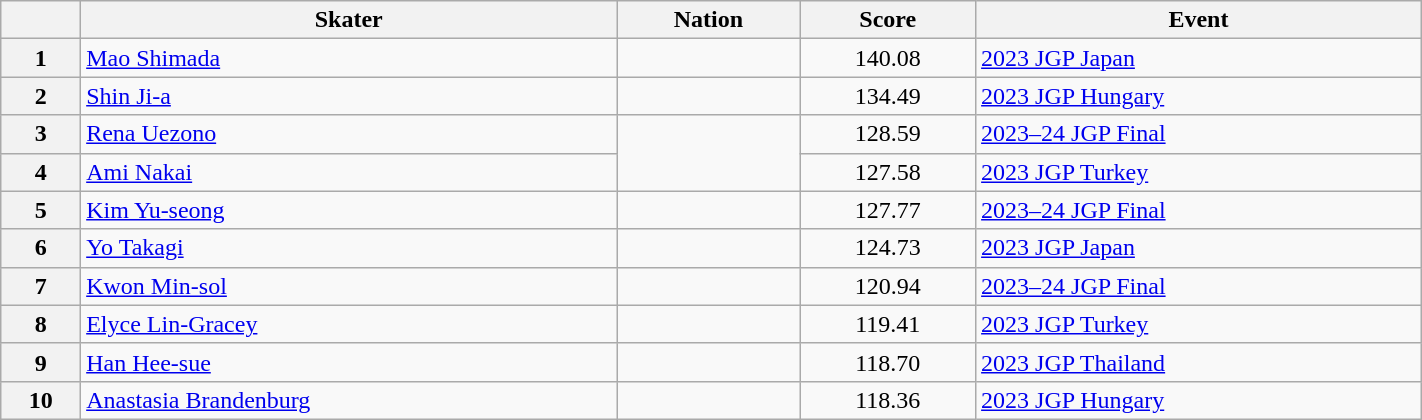<table class="wikitable sortable" style="text-align:left; width:75%">
<tr>
<th scope="col"></th>
<th scope="col">Skater</th>
<th scope="col">Nation</th>
<th scope="col">Score</th>
<th scope="col">Event</th>
</tr>
<tr>
<th scope="row">1</th>
<td><a href='#'>Mao Shimada</a></td>
<td></td>
<td style="text-align:center;">140.08</td>
<td><a href='#'>2023 JGP Japan</a></td>
</tr>
<tr>
<th scope="row">2</th>
<td><a href='#'>Shin Ji-a</a></td>
<td></td>
<td style="text-align:center;">134.49</td>
<td><a href='#'>2023 JGP Hungary</a></td>
</tr>
<tr>
<th scope="row">3</th>
<td><a href='#'>Rena Uezono</a></td>
<td rowspan="2"></td>
<td style="text-align:center;">128.59</td>
<td><a href='#'>2023–24 JGP Final</a></td>
</tr>
<tr>
<th scope="row">4</th>
<td><a href='#'>Ami Nakai</a></td>
<td style="text-align:center;">127.58</td>
<td><a href='#'>2023 JGP Turkey</a></td>
</tr>
<tr>
<th scope="row">5</th>
<td><a href='#'>Kim Yu-seong</a></td>
<td></td>
<td style="text-align:center;">127.77</td>
<td><a href='#'>2023–24 JGP Final</a></td>
</tr>
<tr>
<th scope="row">6</th>
<td><a href='#'>Yo Takagi</a></td>
<td></td>
<td style="text-align:center;">124.73</td>
<td><a href='#'>2023 JGP Japan</a></td>
</tr>
<tr>
<th scope="row">7</th>
<td><a href='#'>Kwon Min-sol</a></td>
<td></td>
<td style="text-align:center;">120.94</td>
<td><a href='#'>2023–24 JGP Final</a></td>
</tr>
<tr>
<th scope="row">8</th>
<td><a href='#'>Elyce Lin-Gracey</a></td>
<td></td>
<td style="text-align:center;">119.41</td>
<td><a href='#'>2023 JGP Turkey</a></td>
</tr>
<tr>
<th scope="row">9</th>
<td><a href='#'>Han Hee-sue</a></td>
<td></td>
<td style="text-align:center;">118.70</td>
<td><a href='#'>2023 JGP Thailand</a></td>
</tr>
<tr>
<th scope="row">10</th>
<td><a href='#'>Anastasia Brandenburg</a></td>
<td></td>
<td style="text-align:center;">118.36</td>
<td><a href='#'>2023 JGP Hungary</a></td>
</tr>
</table>
